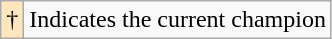<table class="wikitable">
<tr>
<td style="background-color:#FFE6BD">†</td>
<td>Indicates the current champion</td>
</tr>
</table>
